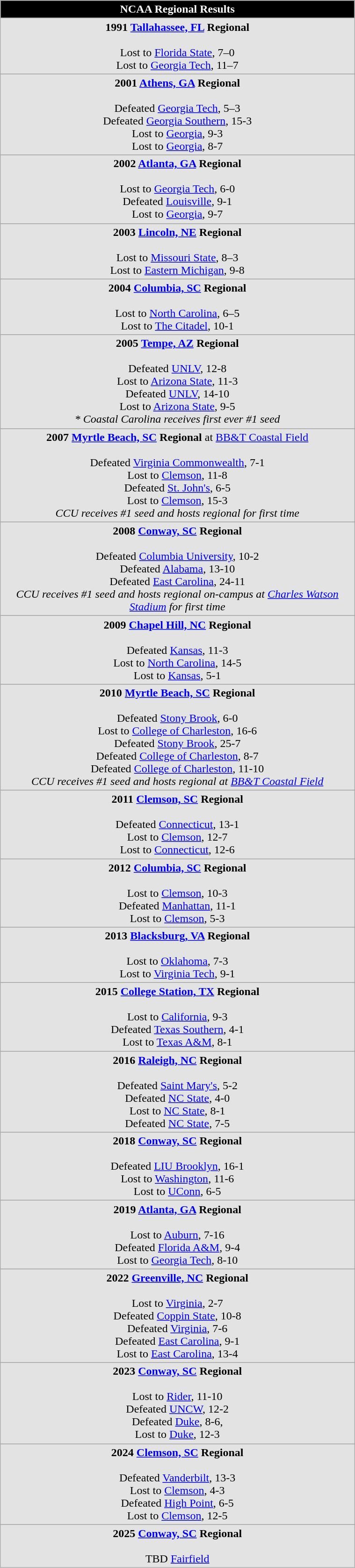<table Class="wikitable" width="40%">
<tr>
<th style="background:#000000; color:white;">NCAA Regional Results</th>
</tr>
<tr style="background: #e3e3e3;">
<td align="center"><strong>1991 <a href='#'>Tallahassee, FL</a> Regional</strong><br><br>Lost to <a href='#'>Florida State</a>, 7–0<br>
Lost to <a href='#'>Georgia Tech</a>, 11–7</td>
</tr>
<tr>
</tr>
<tr style="background: #e3e3e3;">
<td align="center"><strong>2001 <a href='#'>Athens, GA</a> Regional</strong><br><br>Defeated <a href='#'>Georgia Tech</a>, 5–3<br>
Defeated <a href='#'>Georgia Southern</a>, 15-3<br>
Lost to <a href='#'>Georgia</a>, 9-3<br>
Lost to <a href='#'>Georgia</a>, 8-7</td>
</tr>
<tr>
</tr>
<tr style="background: #e3e3e3;">
<td align="center"><strong>2002 <a href='#'>Atlanta, GA</a> Regional</strong><br><br>Lost to <a href='#'>Georgia Tech</a>, 6-0<br>
Defeated <a href='#'>Louisville</a>, 9-1<br>
Lost to <a href='#'>Georgia</a>, 9-7</td>
</tr>
<tr>
</tr>
<tr style="background: #e3e3e3;">
<td align="center"><strong>2003 <a href='#'>Lincoln, NE</a> Regional</strong><br><br>Lost to <a href='#'>Missouri State</a>, 8–3<br>
Lost to <a href='#'>Eastern Michigan</a>, 9-8</td>
</tr>
<tr>
</tr>
<tr style="background: #e3e3e3;">
<td align="center"><strong>2004 <a href='#'>Columbia, SC</a> Regional</strong><br><br>Lost to <a href='#'>North Carolina</a>, 6–5<br>
Lost to <a href='#'>The Citadel</a>, 10-1</td>
</tr>
<tr>
</tr>
<tr style="background: #e3e3e3;">
<td align="center"><strong>2005 <a href='#'>Tempe, AZ</a> Regional</strong><br><br>Defeated <a href='#'>UNLV</a>, 12-8<br>
Lost to <a href='#'>Arizona State</a>, 11-3<br>
Defeated <a href='#'>UNLV</a>, 14-10<br>
Lost to <a href='#'>Arizona State</a>, 9-5<br><em>* Coastal Carolina receives first ever #1 seed</em></td>
</tr>
<tr>
</tr>
<tr style="background: #e3e3e3;">
<td align="center"><strong>2007 <a href='#'>Myrtle Beach, SC</a> Regional</strong> at <a href='#'>BB&T Coastal Field</a><br><br>Defeated <a href='#'>Virginia Commonwealth</a>, 7-1<br>
Lost to <a href='#'>Clemson</a>, 11-8<br>
Defeated <a href='#'>St. John's</a>, 6-5<br>
Lost to <a href='#'>Clemson</a>, 15-3<br><em>CCU receives #1 seed and hosts regional for first time</em></td>
</tr>
<tr>
</tr>
<tr style="background: #e3e3e3;">
<td align="center"><strong>2008 <a href='#'>Conway, SC</a> Regional</strong><br><br>Defeated <a href='#'>Columbia University</a>, 10-2<br>
Defeated <a href='#'>Alabama</a>, 13-10<br>
Defeated <a href='#'>East Carolina</a>, 24-11<br><em>CCU receives #1 seed and hosts regional on-campus at <a href='#'>Charles Watson Stadium</a> for first time</em></td>
</tr>
<tr>
</tr>
<tr style="background: #e3e3e3;">
<td align="center"><strong>2009 <a href='#'>Chapel Hill, NC</a> Regional</strong><br><br>Defeated <a href='#'>Kansas</a>, 11-3<br>
Lost to <a href='#'>North Carolina</a>, 14-5<br>
Lost to <a href='#'>Kansas</a>, 5-1<br></td>
</tr>
<tr>
</tr>
<tr style="background: #e3e3e3;">
<td align="center"><strong>2010 <a href='#'>Myrtle Beach, SC</a> Regional</strong><br><br>Defeated <a href='#'>Stony Brook</a>, 6-0<br>
Lost to <a href='#'>College of Charleston</a>, 16-6<br>
Defeated <a href='#'>Stony Brook</a>, 25-7<br>
Defeated <a href='#'>College of Charleston</a>, 8-7<br>
Defeated <a href='#'>College of Charleston</a>, 11-10<br><em>CCU receives #1 seed and hosts regional at <a href='#'>BB&T Coastal Field</a></em></td>
</tr>
<tr>
</tr>
<tr style="background: #e3e3e3;">
<td align="center"><strong>2011 <a href='#'>Clemson, SC</a> Regional</strong><br><br>Defeated <a href='#'>Connecticut</a>, 13-1<br>
Lost to <a href='#'>Clemson</a>, 12-7<br>
Lost to <a href='#'>Connecticut</a>, 12-6</td>
</tr>
<tr>
</tr>
<tr style="background: #e3e3e3;">
<td align="center"><strong>2012 <a href='#'>Columbia, SC</a> Regional</strong><br><br>Lost to <a href='#'>Clemson</a>, 10-3<br>
Defeated <a href='#'>Manhattan</a>, 11-1<br>
Lost to <a href='#'>Clemson</a>, 5-3</td>
</tr>
<tr>
</tr>
<tr style="background: #e3e3e3;">
<td align="center"><strong>2013 <a href='#'>Blacksburg, VA</a> Regional</strong><br><br>Lost to <a href='#'>Oklahoma</a>, 7-3<br>
Lost to <a href='#'>Virginia Tech</a>, 9-1<br></td>
</tr>
<tr>
</tr>
<tr style="background: #e3e3e3;">
<td align="center"><strong>2015 <a href='#'>College Station, TX</a> Regional</strong><br><br>Lost to <a href='#'>California</a>, 9-3<br>
Defeated <a href='#'>Texas Southern</a>, 4-1<br>
Lost to <a href='#'>Texas A&M</a>, 8-1<br></td>
</tr>
<tr>
</tr>
<tr style="background: #e3e3e3;">
<td align="center"><strong>2016 <a href='#'>Raleigh, NC</a> Regional</strong><br><br>Defeated <a href='#'>Saint Mary's</a>, 5-2<br>
Defeated <a href='#'>NC State</a>, 4-0<br>
Lost to <a href='#'>NC State</a>, 8-1<br>
Defeated <a href='#'>NC State</a>, 7-5</td>
</tr>
<tr>
</tr>
<tr style="background: #e3e3e3;">
<td align="center"><strong>2018 <a href='#'>Conway, SC</a> Regional</strong><br><br>Defeated <a href='#'>LIU Brooklyn</a>, 16-1<br>
Lost to <a href='#'>Washington</a>, 11-6<br>
Lost to <a href='#'>UConn</a>, 6-5</td>
</tr>
<tr>
</tr>
<tr style="background: #e3e3e3;">
<td align="center"><strong>2019 <a href='#'>Atlanta, GA</a> Regional</strong><br><br>Lost to <a href='#'>Auburn</a>, 7-16<br>
Defeated <a href='#'>Florida A&M</a>, 9-4<br>
Lost to <a href='#'>Georgia Tech</a>, 8-10</td>
</tr>
<tr>
</tr>
<tr style="background: #e3e3e3;">
<td align="center"><strong>2022 <a href='#'>Greenville, NC</a> Regional</strong><br><br>Lost to <a href='#'>Virginia</a>, 2-7<br>
Defeated <a href='#'>Coppin State</a>, 10-8<br>
Defeated <a href='#'>Virginia</a>, 7-6<br>
Defeated <a href='#'>East Carolina</a>, 9-1<br>
Lost to <a href='#'>East Carolina</a>, 13-4</td>
</tr>
<tr>
</tr>
<tr style="background: #e3e3e3;">
<td align="center"><strong>2023 <a href='#'>Conway, SC</a> Regional</strong><br><br>Lost to <a href='#'>Rider</a>, 11-10 <br>
Defeated <a href='#'>UNCW</a>, 12-2<br>
Defeated <a href='#'>Duke</a>, 8-6,<br>
Lost to <a href='#'>Duke</a>, 12-3</td>
</tr>
<tr>
</tr>
<tr style="background: #e3e3e3;">
<td align="center"><strong>2024 <a href='#'>Clemson, SC</a> Regional</strong><br><br>Defeated <a href='#'>Vanderbilt</a>, 13-3<br>
Lost to <a href='#'>Clemson</a>, 4-3<br>
Defeated <a href='#'>High Point</a>, 6-5<br>
Lost to <a href='#'>Clemson</a>, 12-5</td>
</tr>
<tr>
</tr>
<tr style="background: #e3e3e3;">
<td align="center"><strong>2025 <a href='#'>Conway, SC</a> Regional</strong><br><br>TBD <a href='#'>Fairfield</a></td>
</tr>
</table>
